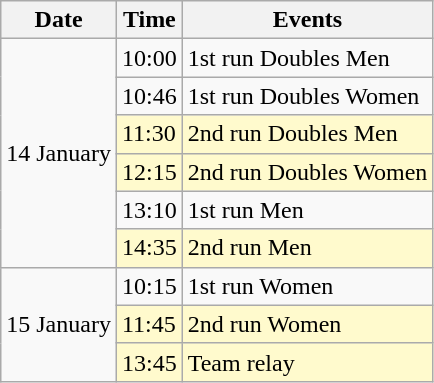<table class="wikitable">
<tr>
<th>Date</th>
<th>Time</th>
<th>Events</th>
</tr>
<tr>
<td rowspan=6>14 January</td>
<td>10:00</td>
<td>1st run Doubles Men</td>
</tr>
<tr>
<td>10:46</td>
<td>1st run Doubles Women</td>
</tr>
<tr bgcolor=lemonchiffon>
<td>11:30</td>
<td>2nd run Doubles Men</td>
</tr>
<tr bgcolor=lemonchiffon>
<td>12:15</td>
<td>2nd run Doubles Women</td>
</tr>
<tr>
<td>13:10</td>
<td>1st run Men</td>
</tr>
<tr bgcolor="lemonchiffon">
<td>14:35</td>
<td>2nd run Men</td>
</tr>
<tr>
<td rowspan=3>15 January</td>
<td>10:15</td>
<td>1st run Women</td>
</tr>
<tr bgcolor="lemonchiffon">
<td>11:45</td>
<td>2nd run Women</td>
</tr>
<tr bgcolor="lemonchiffon">
<td>13:45</td>
<td>Team relay</td>
</tr>
</table>
